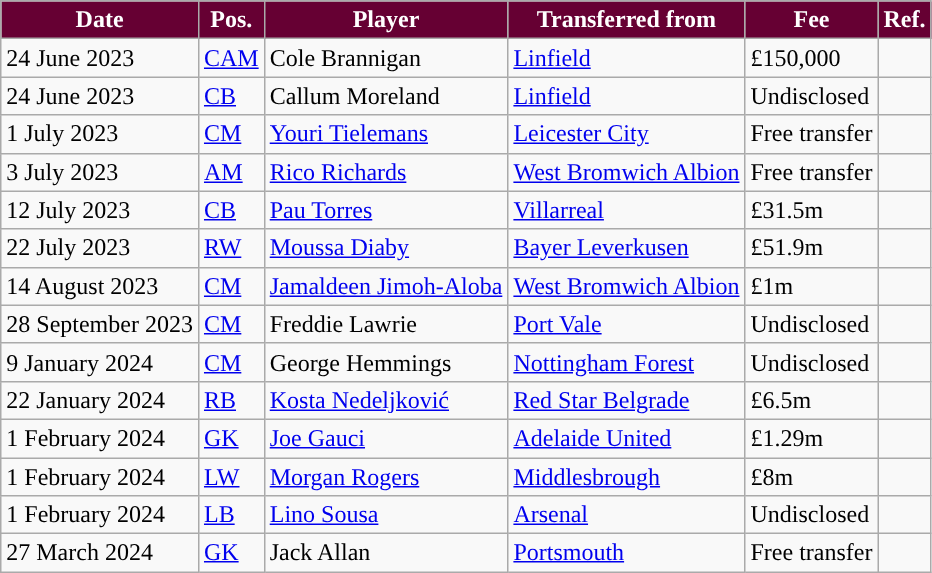<table class="wikitable plainrowheaders sortable">
<tr>
<th style="background:#660033; color:#ffffff; ">Date</th>
<th style="background:#660033; color:#ffffff; text-align:center; ">Pos.</th>
<th style="background:#660033; color:#ffffff; ">Player</th>
<th style="background:#660033; color:#ffffff; text-align:center; ">Transferred from</th>
<th style="background:#660033; color:#ffffff; ">Fee</th>
<th style="background:#660033; color:#ffffff; ">Ref.</th>
</tr>
<tr>
<td>24 June 2023</td>
<td><a href='#'>CAM</a></td>
<td> Cole Brannigan</td>
<td> <a href='#'>Linfield</a></td>
<td>£150,000</td>
<td></td>
</tr>
<tr>
<td>24 June 2023</td>
<td><a href='#'>CB</a></td>
<td> Callum Moreland</td>
<td> <a href='#'>Linfield</a></td>
<td>Undisclosed</td>
<td></td>
</tr>
<tr>
<td>1 July 2023</td>
<td><a href='#'>CM</a></td>
<td> <a href='#'>Youri Tielemans</a></td>
<td> <a href='#'>Leicester City</a></td>
<td>Free transfer</td>
<td></td>
</tr>
<tr>
<td>3 July 2023</td>
<td><a href='#'>AM</a></td>
<td> <a href='#'>Rico Richards</a></td>
<td> <a href='#'>West Bromwich Albion</a></td>
<td>Free transfer</td>
<td></td>
</tr>
<tr>
<td>12 July 2023</td>
<td><a href='#'>CB</a></td>
<td> <a href='#'>Pau Torres</a></td>
<td> <a href='#'>Villarreal</a></td>
<td>£31.5m</td>
<td></td>
</tr>
<tr>
<td>22 July 2023</td>
<td><a href='#'>RW</a></td>
<td> <a href='#'>Moussa Diaby</a></td>
<td> <a href='#'>Bayer Leverkusen</a></td>
<td>£51.9m</td>
<td></td>
</tr>
<tr>
<td>14 August 2023</td>
<td><a href='#'>CM</a></td>
<td> <a href='#'>Jamaldeen Jimoh-Aloba</a></td>
<td> <a href='#'>West Bromwich Albion</a></td>
<td>£1m</td>
<td></td>
</tr>
<tr>
<td>28 September 2023</td>
<td><a href='#'>CM</a></td>
<td> Freddie Lawrie</td>
<td> <a href='#'>Port Vale</a></td>
<td>Undisclosed</td>
<td></td>
</tr>
<tr>
<td>9 January 2024</td>
<td><a href='#'>CM</a></td>
<td> George Hemmings</td>
<td> <a href='#'>Nottingham Forest</a></td>
<td>Undisclosed</td>
<td></td>
</tr>
<tr>
<td>22 January 2024</td>
<td><a href='#'>RB</a></td>
<td> <a href='#'>Kosta Nedeljković</a></td>
<td> <a href='#'>Red Star Belgrade</a></td>
<td>£6.5m</td>
<td></td>
</tr>
<tr>
<td>1 February 2024</td>
<td><a href='#'>GK</a></td>
<td> <a href='#'>Joe Gauci</a></td>
<td> <a href='#'>Adelaide United</a></td>
<td>£1.29m</td>
<td></td>
</tr>
<tr>
<td>1 February 2024</td>
<td><a href='#'>LW</a></td>
<td> <a href='#'>Morgan Rogers</a></td>
<td> <a href='#'>Middlesbrough</a></td>
<td>£8m</td>
<td></td>
</tr>
<tr>
<td>1 February 2024</td>
<td><a href='#'>LB</a></td>
<td> <a href='#'>Lino Sousa</a></td>
<td> <a href='#'>Arsenal</a></td>
<td>Undisclosed</td>
<td></td>
</tr>
<tr>
<td>27 March 2024</td>
<td><a href='#'>GK</a></td>
<td> Jack Allan</td>
<td> <a href='#'>Portsmouth</a></td>
<td>Free transfer</td>
<td></td>
</tr>
</table>
